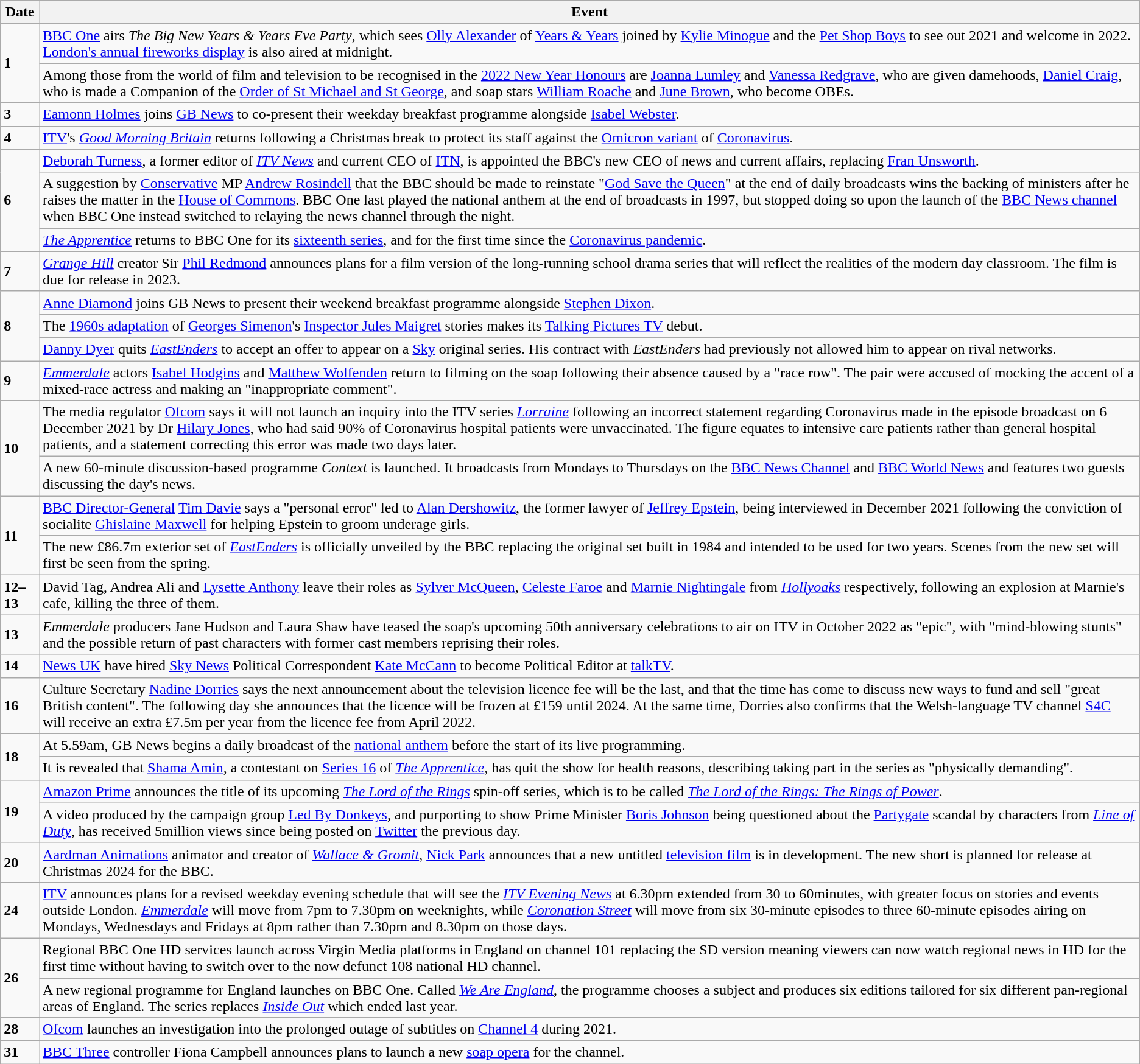<table class="wikitable">
<tr>
<th>Date</th>
<th>Event</th>
</tr>
<tr>
<td rowspan=2><strong>1</strong></td>
<td><a href='#'>BBC One</a> airs <em>The Big New Years & Years Eve Party</em>, which sees <a href='#'>Olly Alexander</a> of <a href='#'>Years & Years</a> joined by <a href='#'>Kylie Minogue</a> and the <a href='#'>Pet Shop Boys</a> to see out 2021 and welcome in 2022. <a href='#'>London's annual fireworks display</a> is also aired at midnight.</td>
</tr>
<tr>
<td>Among those from the world of film and television to be recognised in the <a href='#'>2022 New Year Honours</a> are <a href='#'>Joanna Lumley</a> and <a href='#'>Vanessa Redgrave</a>, who are given damehoods, <a href='#'>Daniel Craig</a>, who is made a Companion of the <a href='#'>Order of St Michael and St George</a>, and soap stars <a href='#'>William Roache</a> and <a href='#'>June Brown</a>, who become OBEs.</td>
</tr>
<tr>
<td><strong>3</strong></td>
<td><a href='#'>Eamonn Holmes</a> joins <a href='#'>GB News</a> to co-present their weekday breakfast programme alongside <a href='#'>Isabel Webster</a>.</td>
</tr>
<tr>
<td><strong>4</strong></td>
<td><a href='#'>ITV</a>'s <em><a href='#'>Good Morning Britain</a></em> returns following a Christmas break to protect its staff against the <a href='#'>Omicron variant</a> of <a href='#'>Coronavirus</a>.</td>
</tr>
<tr>
<td rowspan=3><strong>6</strong></td>
<td><a href='#'>Deborah Turness</a>, a former editor of <em><a href='#'>ITV News</a></em> and current CEO of <a href='#'>ITN</a>, is appointed the BBC's new CEO of news and current affairs, replacing <a href='#'>Fran Unsworth</a>.</td>
</tr>
<tr>
<td>A suggestion by <a href='#'>Conservative</a> MP <a href='#'>Andrew Rosindell</a> that the BBC should be made to reinstate "<a href='#'>God Save the Queen</a>" at the end of daily broadcasts wins the backing of ministers after he raises the matter in the <a href='#'>House of Commons</a>. BBC One last played the national anthem at the end of broadcasts in 1997, but stopped doing so upon the launch of the <a href='#'>BBC News channel</a> when BBC One instead switched to relaying the news channel through the night.</td>
</tr>
<tr>
<td><em><a href='#'>The Apprentice</a></em> returns to BBC One for its <a href='#'>sixteenth series</a>, and for the first time since the <a href='#'>Coronavirus pandemic</a>.</td>
</tr>
<tr>
<td><strong>7</strong></td>
<td><em><a href='#'>Grange Hill</a></em> creator Sir <a href='#'>Phil Redmond</a> announces plans for a film version of the long-running school drama series that will reflect the realities of the modern day classroom. The film is due for release in 2023.</td>
</tr>
<tr>
<td rowspan=3><strong>8</strong></td>
<td><a href='#'>Anne Diamond</a> joins GB News to present their weekend breakfast programme alongside <a href='#'>Stephen Dixon</a>.</td>
</tr>
<tr>
<td>The <a href='#'>1960s adaptation</a> of <a href='#'>Georges Simenon</a>'s <a href='#'>Inspector Jules Maigret</a> stories makes its <a href='#'>Talking Pictures TV</a> debut.</td>
</tr>
<tr>
<td><a href='#'>Danny Dyer</a> quits <em><a href='#'>EastEnders</a></em> to accept an offer to appear on a <a href='#'>Sky</a> original series. His contract with <em>EastEnders</em> had previously not allowed him to appear on rival networks.</td>
</tr>
<tr>
<td><strong>9</strong></td>
<td><em><a href='#'>Emmerdale</a></em> actors <a href='#'>Isabel Hodgins</a> and <a href='#'>Matthew Wolfenden</a> return to filming on the soap following their absence caused by a "race row". The pair were accused of mocking the accent of a mixed-race actress and making an "inappropriate comment".</td>
</tr>
<tr>
<td rowspan=2><strong>10</strong></td>
<td>The media regulator <a href='#'>Ofcom</a> says it will not launch an inquiry into the ITV series <em><a href='#'>Lorraine</a></em> following an incorrect statement regarding Coronavirus made in the episode broadcast on 6 December 2021 by Dr <a href='#'>Hilary Jones</a>, who had said 90% of Coronavirus hospital patients were unvaccinated. The figure equates to intensive care patients rather than general hospital patients, and a statement correcting this error was made two days later.</td>
</tr>
<tr>
<td>A new 60-minute discussion-based programme <em>Context</em> is launched. It broadcasts from Mondays to Thursdays on the <a href='#'>BBC News Channel</a> and <a href='#'>BBC World News</a> and features two guests discussing the day's news.</td>
</tr>
<tr>
<td rowspan=2><strong>11</strong></td>
<td><a href='#'>BBC Director-General</a> <a href='#'>Tim Davie</a> says a "personal error" led to <a href='#'>Alan Dershowitz</a>, the former lawyer of <a href='#'>Jeffrey Epstein</a>, being interviewed in December 2021 following the conviction of socialite <a href='#'>Ghislaine Maxwell</a> for helping Epstein to groom underage girls.</td>
</tr>
<tr>
<td>The new £86.7m exterior set of <em><a href='#'>EastEnders</a></em> is officially unveiled by the BBC replacing the original set built in 1984 and intended to be used for two years. Scenes from the new set will first be seen from the spring.</td>
</tr>
<tr>
<td><strong>12–13</strong></td>
<td>David Tag, Andrea Ali and <a href='#'>Lysette Anthony</a> leave their roles as <a href='#'>Sylver McQueen</a>, <a href='#'>Celeste Faroe</a> and <a href='#'>Marnie Nightingale</a> from <em><a href='#'>Hollyoaks</a></em> respectively, following an explosion at Marnie's cafe, killing the three of them.</td>
</tr>
<tr>
<td><strong>13</strong></td>
<td><em>Emmerdale</em> producers Jane Hudson and Laura Shaw have teased the soap's upcoming 50th anniversary celebrations to air on ITV in October 2022 as "epic", with "mind-blowing stunts" and the possible return of past characters with former cast members reprising their roles.</td>
</tr>
<tr>
<td><strong>14</strong></td>
<td><a href='#'>News UK</a> have hired <a href='#'>Sky News</a> Political Correspondent <a href='#'>Kate McCann</a> to become Political Editor at <a href='#'>talkTV</a>.</td>
</tr>
<tr>
<td><strong>16</strong></td>
<td>Culture Secretary <a href='#'>Nadine Dorries</a> says the next announcement about the television licence fee will be the last, and that the time has come to discuss new ways to fund and sell "great British content". The following day she announces that the licence will be frozen at £159 until 2024. At the same time, Dorries also confirms that the Welsh-language TV channel <a href='#'>S4C</a> will receive an extra £7.5m per year from the licence fee from April 2022.</td>
</tr>
<tr>
<td rowspan=2><strong>18</strong></td>
<td>At 5.59am, GB News begins a daily broadcast of the <a href='#'>national anthem</a> before the start of its live programming.</td>
</tr>
<tr>
<td>It is revealed that <a href='#'>Shama Amin</a>, a contestant on <a href='#'>Series 16</a> of <em><a href='#'>The Apprentice</a></em>, has quit the show for health reasons, describing taking part in the series as "physically demanding".</td>
</tr>
<tr>
<td rowspan=2><strong>19</strong></td>
<td><a href='#'>Amazon Prime</a> announces the title of its upcoming <em><a href='#'>The Lord of the Rings</a></em> spin-off series, which is to be called <em><a href='#'>The Lord of the Rings: The Rings of Power</a></em>.</td>
</tr>
<tr>
<td>A video produced by the campaign group <a href='#'>Led By Donkeys</a>, and purporting to show Prime Minister <a href='#'>Boris Johnson</a> being questioned about the <a href='#'>Partygate</a> scandal by characters from <em><a href='#'>Line of Duty</a></em>, has received 5million views since being posted on <a href='#'>Twitter</a> the previous day.</td>
</tr>
<tr>
<td><strong>20</strong></td>
<td><a href='#'>Aardman Animations</a> animator and creator of <em><a href='#'>Wallace & Gromit</a></em>, <a href='#'>Nick Park</a> announces that a new untitled  <a href='#'>television film</a> is in development. The new short is planned for release at Christmas 2024 for the BBC.</td>
</tr>
<tr>
<td><strong>24</strong></td>
<td><a href='#'>ITV</a> announces plans for a revised weekday evening schedule that will see the <em><a href='#'>ITV Evening News</a></em> at 6.30pm extended from 30 to 60minutes, with greater focus on stories and events outside London. <em><a href='#'>Emmerdale</a></em> will move from 7pm to 7.30pm on weeknights, while <em><a href='#'>Coronation Street</a></em> will move from six 30-minute episodes to three 60-minute episodes airing on Mondays, Wednesdays and Fridays at 8pm rather than 7.30pm and 8.30pm on those days.</td>
</tr>
<tr>
<td rowspan=2><strong>26</strong></td>
<td>Regional BBC One HD services launch across Virgin Media platforms in England on channel 101 replacing the SD version meaning viewers can now watch regional news in HD for the first time without having to switch over to the now defunct 108 national HD channel.</td>
</tr>
<tr>
<td>A new regional programme for England launches on BBC One. Called <em><a href='#'>We Are England</a></em>, the programme chooses a subject and produces six editions tailored for six different pan-regional areas of England. The series replaces <em><a href='#'>Inside Out</a></em> which ended last year.</td>
</tr>
<tr>
<td><strong>28</strong></td>
<td><a href='#'>Ofcom</a> launches an investigation into the prolonged outage of subtitles on <a href='#'>Channel 4</a> during 2021.</td>
</tr>
<tr>
<td><strong>31</strong></td>
<td><a href='#'>BBC Three</a> controller Fiona Campbell announces plans to launch a new <a href='#'>soap opera</a> for the channel.</td>
</tr>
</table>
